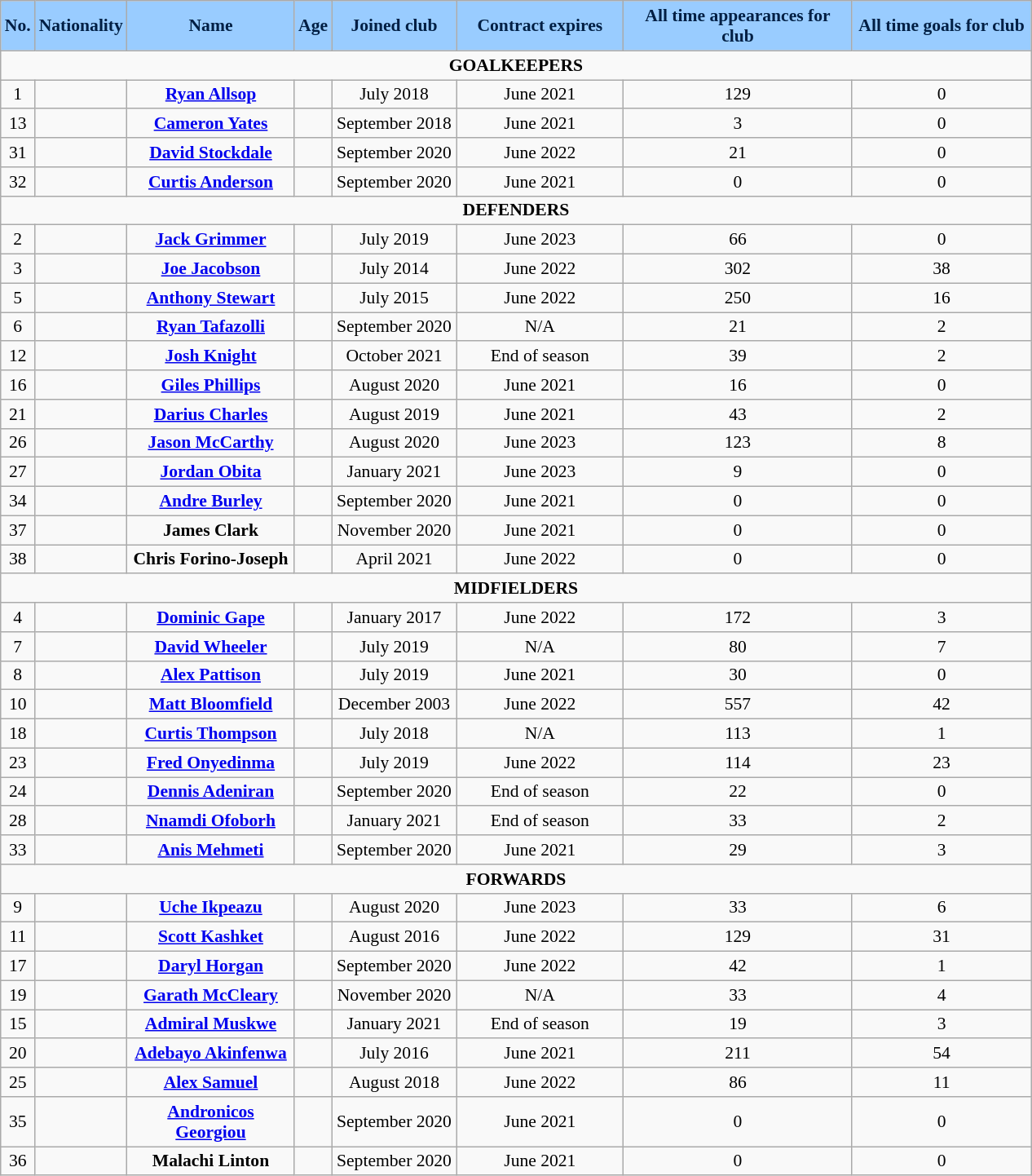<table class="wikitable"  style="text-align:center; font-size:90%; ">
<tr>
<th style="background:#99CCFF; color:#001F44; width:5px;">No.</th>
<th style="background:#99CCFF; color:#001F44; width:40px;">Nationality</th>
<th style="background:#99CCFF; color:#001F44; width:130px;">Name</th>
<th style="background:#99CCFF; color:#001F44; width:5px;">Age</th>
<th style="background:#99CCFF; color:#001F44; width:95px;">Joined club </th>
<th style="background:#99CCFF; color:#001F44; width:130px;">Contract expires  </th>
<th style="background:#99CCFF; color:#001F44; width:180px;">All time appearances for club</th>
<th style="background:#99CCFF; color:#001F44; width:140px;">All time goals for club</th>
</tr>
<tr>
<td colspan="8"><strong>GOALKEEPERS</strong></td>
</tr>
<tr>
<td>1</td>
<td></td>
<td><strong><a href='#'>Ryan Allsop</a></strong></td>
<td></td>
<td>July 2018</td>
<td>June 2021</td>
<td>129</td>
<td>0</td>
</tr>
<tr>
<td>13</td>
<td></td>
<td><strong><a href='#'>Cameron Yates</a></strong></td>
<td></td>
<td>September 2018</td>
<td>June 2021</td>
<td>3</td>
<td>0</td>
</tr>
<tr>
<td>31</td>
<td></td>
<td><strong><a href='#'>David Stockdale</a></strong></td>
<td></td>
<td>September 2020</td>
<td>June 2022</td>
<td>21</td>
<td>0</td>
</tr>
<tr>
<td>32</td>
<td></td>
<td><strong><a href='#'>Curtis Anderson</a></strong></td>
<td></td>
<td>September 2020</td>
<td>June 2021</td>
<td>0</td>
<td>0</td>
</tr>
<tr>
<td colspan="8"><strong>DEFENDERS</strong></td>
</tr>
<tr>
<td>2</td>
<td></td>
<td><strong><a href='#'>Jack Grimmer</a></strong></td>
<td></td>
<td>July 2019</td>
<td>June 2023</td>
<td>66</td>
<td>0</td>
</tr>
<tr>
<td>3</td>
<td></td>
<td><strong><a href='#'>Joe Jacobson</a></strong></td>
<td></td>
<td>July 2014</td>
<td>June 2022</td>
<td>302</td>
<td>38</td>
</tr>
<tr>
<td>5</td>
<td></td>
<td><strong><a href='#'>Anthony Stewart</a></strong></td>
<td></td>
<td>July 2015</td>
<td>June 2022</td>
<td>250</td>
<td>16</td>
</tr>
<tr>
<td>6</td>
<td></td>
<td><strong><a href='#'>Ryan Tafazolli</a></strong></td>
<td></td>
<td>September 2020</td>
<td>N/A</td>
<td>21</td>
<td>2</td>
</tr>
<tr>
<td>12</td>
<td></td>
<td><strong><a href='#'>Josh Knight</a></strong></td>
<td></td>
<td>October 2021</td>
<td>End of season</td>
<td>39</td>
<td>2</td>
</tr>
<tr>
<td>16</td>
<td></td>
<td><strong><a href='#'>Giles Phillips</a></strong></td>
<td></td>
<td>August 2020</td>
<td>June 2021</td>
<td>16</td>
<td>0</td>
</tr>
<tr>
<td>21</td>
<td></td>
<td><strong><a href='#'>Darius Charles</a></strong></td>
<td></td>
<td>August 2019</td>
<td>June 2021</td>
<td>43</td>
<td>2</td>
</tr>
<tr>
<td>26</td>
<td></td>
<td><strong><a href='#'>Jason McCarthy</a></strong></td>
<td></td>
<td>August 2020</td>
<td>June 2023</td>
<td>123</td>
<td>8</td>
</tr>
<tr>
<td>27</td>
<td></td>
<td><strong><a href='#'>Jordan Obita</a></strong></td>
<td></td>
<td>January 2021</td>
<td>June 2023</td>
<td>9</td>
<td>0</td>
</tr>
<tr>
<td>34</td>
<td></td>
<td><strong><a href='#'>Andre Burley</a></strong></td>
<td></td>
<td>September 2020</td>
<td>June 2021</td>
<td>0</td>
<td>0</td>
</tr>
<tr>
<td>37</td>
<td></td>
<td><strong>James Clark</strong></td>
<td></td>
<td>November 2020</td>
<td>June 2021</td>
<td>0</td>
<td>0</td>
</tr>
<tr>
<td>38</td>
<td></td>
<td><strong>Chris Forino-Joseph</strong></td>
<td></td>
<td>April 2021</td>
<td>June 2022</td>
<td>0</td>
<td>0</td>
</tr>
<tr>
<td colspan="8"><strong>MIDFIELDERS</strong></td>
</tr>
<tr>
<td>4</td>
<td></td>
<td><strong><a href='#'>Dominic Gape</a></strong></td>
<td></td>
<td>January 2017</td>
<td>June 2022</td>
<td>172</td>
<td>3</td>
</tr>
<tr>
<td>7</td>
<td></td>
<td><strong><a href='#'>David Wheeler</a></strong></td>
<td></td>
<td>July 2019</td>
<td>N/A</td>
<td>80</td>
<td>7</td>
</tr>
<tr>
<td>8</td>
<td></td>
<td><strong><a href='#'>Alex Pattison</a></strong></td>
<td></td>
<td>July 2019</td>
<td>June 2021</td>
<td>30</td>
<td>0</td>
</tr>
<tr>
<td>10</td>
<td></td>
<td><strong><a href='#'>Matt Bloomfield</a></strong></td>
<td></td>
<td>December 2003</td>
<td>June 2022</td>
<td>557</td>
<td>42</td>
</tr>
<tr>
<td>18</td>
<td></td>
<td><strong><a href='#'>Curtis Thompson</a></strong></td>
<td></td>
<td>July 2018</td>
<td>N/A</td>
<td>113</td>
<td>1</td>
</tr>
<tr>
<td>23</td>
<td></td>
<td><strong><a href='#'>Fred Onyedinma</a></strong></td>
<td></td>
<td>July 2019</td>
<td>June 2022</td>
<td>114</td>
<td>23</td>
</tr>
<tr>
<td>24</td>
<td></td>
<td><strong><a href='#'>Dennis Adeniran</a></strong></td>
<td></td>
<td>September 2020</td>
<td>End of season</td>
<td>22</td>
<td>0</td>
</tr>
<tr>
<td>28</td>
<td></td>
<td><strong><a href='#'>Nnamdi Ofoborh</a></strong></td>
<td></td>
<td>January 2021</td>
<td>End of season</td>
<td>33</td>
<td>2</td>
</tr>
<tr>
<td>33</td>
<td></td>
<td><strong><a href='#'>Anis Mehmeti</a></strong></td>
<td></td>
<td>September 2020</td>
<td>June 2021</td>
<td>29</td>
<td>3</td>
</tr>
<tr>
<td colspan="8"><strong>FORWARDS</strong></td>
</tr>
<tr>
<td>9</td>
<td></td>
<td><strong><a href='#'>Uche Ikpeazu</a></strong></td>
<td></td>
<td>August 2020</td>
<td>June 2023</td>
<td>33</td>
<td>6</td>
</tr>
<tr>
<td>11</td>
<td></td>
<td><strong><a href='#'>Scott Kashket</a></strong></td>
<td></td>
<td>August 2016</td>
<td>June 2022</td>
<td>129</td>
<td>31</td>
</tr>
<tr>
<td>17</td>
<td></td>
<td><strong><a href='#'>Daryl Horgan</a></strong></td>
<td></td>
<td>September 2020</td>
<td>June 2022</td>
<td>42</td>
<td>1</td>
</tr>
<tr>
<td>19</td>
<td></td>
<td><strong><a href='#'>Garath McCleary</a></strong></td>
<td></td>
<td>November 2020</td>
<td>N/A</td>
<td>33</td>
<td>4</td>
</tr>
<tr>
<td>15</td>
<td></td>
<td><strong><a href='#'>Admiral Muskwe</a></strong></td>
<td></td>
<td>January 2021</td>
<td>End of season</td>
<td>19</td>
<td>3</td>
</tr>
<tr>
<td>20</td>
<td></td>
<td><strong><a href='#'>Adebayo Akinfenwa</a></strong></td>
<td></td>
<td>July 2016</td>
<td>June 2021</td>
<td>211</td>
<td>54</td>
</tr>
<tr>
<td>25</td>
<td></td>
<td><strong><a href='#'>Alex Samuel</a></strong></td>
<td></td>
<td>August 2018</td>
<td>June 2022</td>
<td>86</td>
<td>11</td>
</tr>
<tr>
<td>35</td>
<td></td>
<td><strong><a href='#'>Andronicos Georgiou</a></strong></td>
<td></td>
<td>September 2020</td>
<td>June 2021</td>
<td>0</td>
<td>0</td>
</tr>
<tr>
<td>36</td>
<td></td>
<td><strong>Malachi Linton</strong></td>
<td></td>
<td>September 2020</td>
<td>June 2021</td>
<td>0</td>
<td>0</td>
</tr>
</table>
